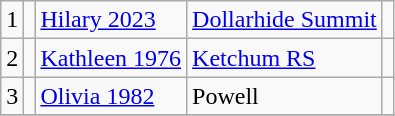<table class="wikitable">
<tr>
<td>1</td>
<td></td>
<td><a href='#'>Hilary 2023</a></td>
<td><a href='#'>Dollarhide Summit</a></td>
<td></td>
</tr>
<tr>
<td>2</td>
<td></td>
<td><a href='#'>Kathleen 1976</a></td>
<td><a href='#'>Ketchum RS</a></td>
<td></td>
</tr>
<tr>
<td>3</td>
<td></td>
<td><a href='#'>Olivia 1982</a></td>
<td>Powell</td>
<td></td>
</tr>
<tr>
</tr>
</table>
